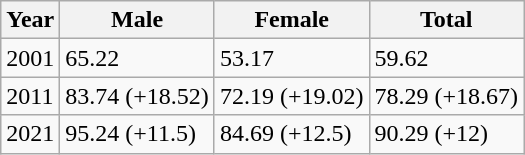<table class="wikitable">
<tr>
<th>Year</th>
<th>Male</th>
<th>Female</th>
<th>Total</th>
</tr>
<tr>
<td>2001</td>
<td>65.22</td>
<td>53.17</td>
<td>59.62</td>
</tr>
<tr>
<td>2011</td>
<td>83.74 (+18.52)</td>
<td>72.19 (+19.02)</td>
<td>78.29 (+18.67)</td>
</tr>
<tr>
<td>2021</td>
<td>95.24 (+11.5)</td>
<td>84.69 (+12.5)</td>
<td>90.29 (+12)</td>
</tr>
</table>
